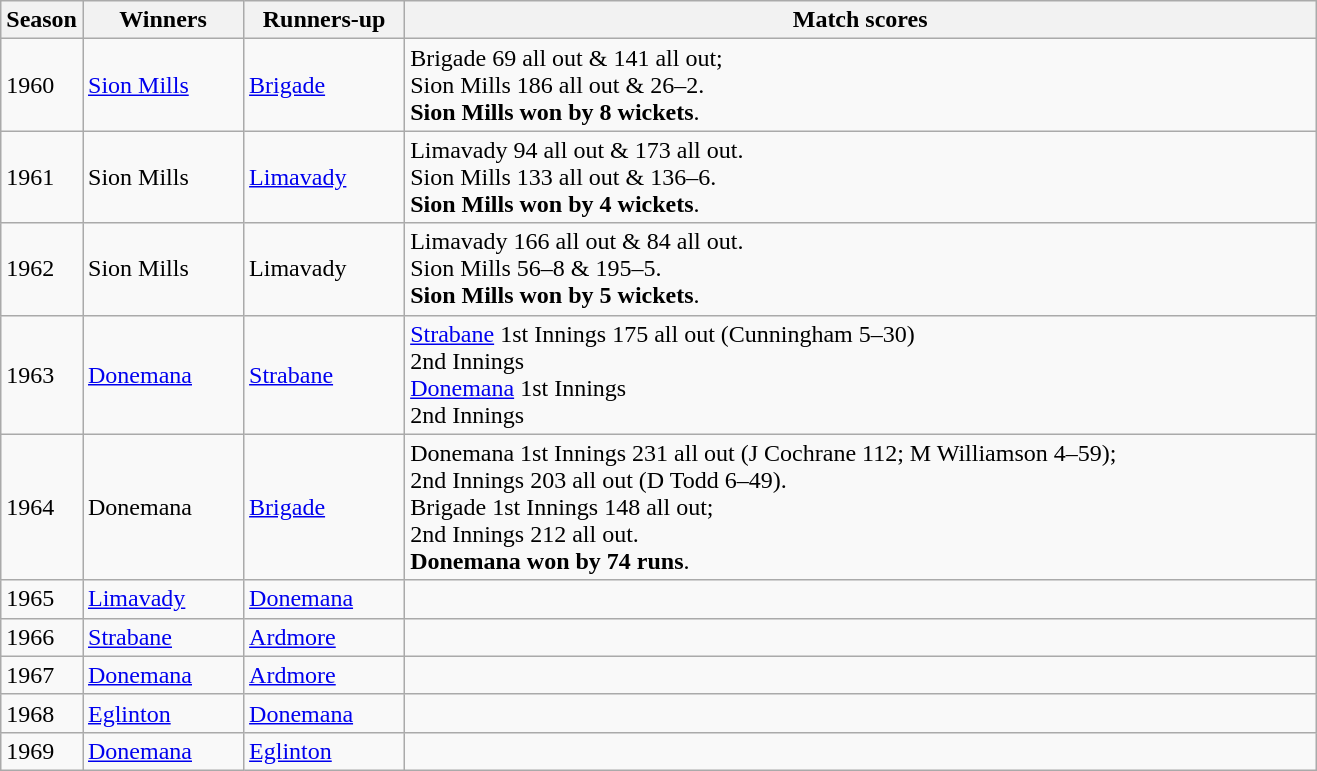<table class="wikitable">
<tr>
<th>Season</th>
<th width="100">Winners</th>
<th width="100">Runners-up</th>
<th width="600">Match scores</th>
</tr>
<tr>
<td>1960</td>
<td><a href='#'>Sion Mills</a></td>
<td><a href='#'>Brigade</a></td>
<td>Brigade 69 all out & 141 all out;<br>Sion Mills 186 all out & 26–2.<br><strong>Sion Mills won by 8 wickets</strong>.</td>
</tr>
<tr>
<td>1961</td>
<td>Sion Mills</td>
<td><a href='#'>Limavady</a></td>
<td>Limavady 94 all out & 173 all out.<br>Sion Mills 133 all out & 136–6.<br><strong>Sion Mills won by 4 wickets</strong>.</td>
</tr>
<tr>
<td>1962</td>
<td>Sion Mills</td>
<td>Limavady</td>
<td>Limavady 166 all out & 84 all out.<br>Sion Mills 56–8 & 195–5.<br><strong>Sion Mills won by 5 wickets</strong>.</td>
</tr>
<tr>
<td>1963</td>
<td><a href='#'>Donemana</a></td>
<td><a href='#'>Strabane</a></td>
<td><a href='#'>Strabane</a> 1st Innings 175 all out (Cunningham 5–30)<br>2nd Innings<br><a href='#'>Donemana</a> 1st Innings<br>2nd Innings<br></td>
</tr>
<tr>
<td>1964</td>
<td>Donemana</td>
<td><a href='#'>Brigade</a></td>
<td>Donemana 1st Innings 231 all out (J Cochrane 112; M Williamson 4–59);<br>2nd Innings 203 all out (D Todd 6–49).<br>Brigade 1st Innings 148 all out;<br>2nd Innings 212 all out.<br><strong>Donemana won by 74 runs</strong>.</td>
</tr>
<tr>
<td>1965</td>
<td><a href='#'>Limavady</a></td>
<td><a href='#'>Donemana</a></td>
<td></td>
</tr>
<tr>
<td>1966</td>
<td><a href='#'>Strabane</a></td>
<td><a href='#'>Ardmore</a></td>
<td></td>
</tr>
<tr>
<td>1967</td>
<td><a href='#'>Donemana</a></td>
<td><a href='#'>Ardmore</a></td>
<td></td>
</tr>
<tr>
<td>1968</td>
<td><a href='#'>Eglinton</a></td>
<td><a href='#'>Donemana</a></td>
<td></td>
</tr>
<tr>
<td>1969</td>
<td><a href='#'>Donemana</a></td>
<td><a href='#'>Eglinton</a></td>
<td></td>
</tr>
</table>
